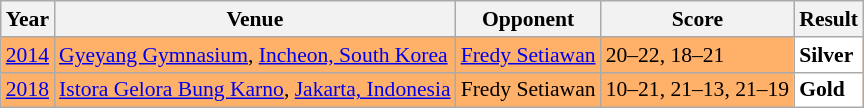<table class="sortable wikitable" style="font-size: 90%;">
<tr>
<th>Year</th>
<th>Venue</th>
<th>Opponent</th>
<th>Score</th>
<th>Result</th>
</tr>
<tr style="background:#FFB069">
<td align="center"><a href='#'>2014</a></td>
<td align="left"><a href='#'>Gyeyang Gymnasium</a>, <a href='#'>Incheon, South Korea</a></td>
<td align="left"> <a href='#'>Fredy Setiawan</a></td>
<td align="left">20–22, 18–21</td>
<td style="text-align:left; background:white"> <strong>Silver</strong></td>
</tr>
<tr style="background:#FFB069">
<td align="center"><a href='#'>2018</a></td>
<td align="left"><a href='#'>Istora Gelora Bung Karno</a>, <a href='#'>Jakarta, Indonesia</a></td>
<td align="left"> Fredy Setiawan</td>
<td align="left">10–21, 21–13, 21–19</td>
<td style="text-align:left; background:white"> <strong>Gold</strong></td>
</tr>
</table>
